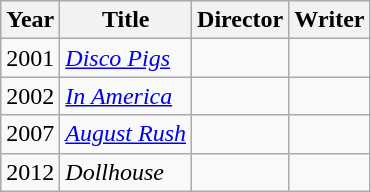<table class="wikitable">
<tr>
<th>Year</th>
<th>Title</th>
<th>Director</th>
<th>Writer</th>
</tr>
<tr>
<td>2001</td>
<td><em><a href='#'>Disco Pigs</a></em></td>
<td></td>
<td></td>
</tr>
<tr>
<td>2002</td>
<td><em><a href='#'>In America</a></em></td>
<td></td>
<td></td>
</tr>
<tr>
<td>2007</td>
<td><em><a href='#'>August Rush</a></em></td>
<td></td>
<td></td>
</tr>
<tr>
<td>2012</td>
<td><em>Dollhouse</em></td>
<td></td>
<td></td>
</tr>
</table>
